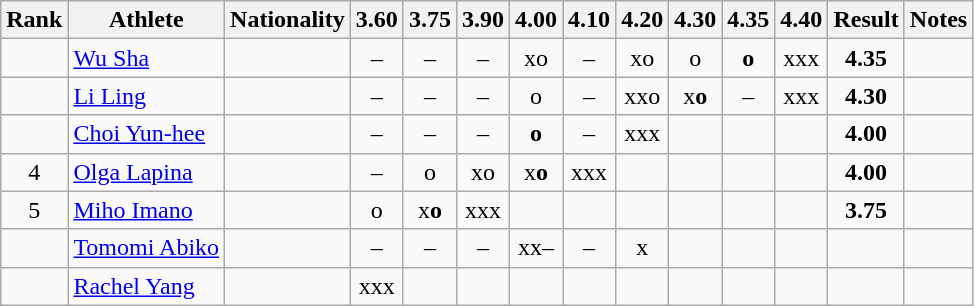<table class="wikitable sortable" style="text-align:center">
<tr>
<th>Rank</th>
<th>Athlete</th>
<th>Nationality</th>
<th>3.60</th>
<th>3.75</th>
<th>3.90</th>
<th>4.00</th>
<th>4.10</th>
<th>4.20</th>
<th>4.30</th>
<th>4.35</th>
<th>4.40</th>
<th>Result</th>
<th>Notes</th>
</tr>
<tr>
<td></td>
<td align="left"><a href='#'>Wu Sha</a></td>
<td align=left></td>
<td>–</td>
<td>–</td>
<td>–</td>
<td>xo</td>
<td>–</td>
<td>xo</td>
<td>o</td>
<td><strong>o</strong></td>
<td>xxx</td>
<td><strong>4.35</strong></td>
<td></td>
</tr>
<tr>
<td></td>
<td align="left"><a href='#'>Li Ling</a></td>
<td align=left></td>
<td>–</td>
<td>–</td>
<td>–</td>
<td>o</td>
<td>–</td>
<td>xxo</td>
<td>x<strong>o</strong></td>
<td>–</td>
<td>xxx</td>
<td><strong>4.30</strong></td>
<td></td>
</tr>
<tr>
<td></td>
<td align="left"><a href='#'>Choi Yun-hee</a></td>
<td align=left></td>
<td>–</td>
<td>–</td>
<td>–</td>
<td><strong>o</strong></td>
<td>–</td>
<td>xxx</td>
<td></td>
<td></td>
<td></td>
<td><strong>4.00</strong></td>
<td></td>
</tr>
<tr>
<td>4</td>
<td align="left"><a href='#'>Olga Lapina</a></td>
<td align=left></td>
<td>–</td>
<td>o</td>
<td>xo</td>
<td>x<strong>o</strong></td>
<td>xxx</td>
<td></td>
<td></td>
<td></td>
<td></td>
<td><strong>4.00</strong></td>
<td></td>
</tr>
<tr>
<td>5</td>
<td align="left"><a href='#'>Miho Imano</a></td>
<td align=left></td>
<td>o</td>
<td>x<strong>o</strong></td>
<td>xxx</td>
<td></td>
<td></td>
<td></td>
<td></td>
<td></td>
<td></td>
<td><strong>3.75</strong></td>
<td></td>
</tr>
<tr>
<td></td>
<td align="left"><a href='#'>Tomomi Abiko</a></td>
<td align=left></td>
<td>–</td>
<td>–</td>
<td>–</td>
<td>xx–</td>
<td>–</td>
<td>x</td>
<td></td>
<td></td>
<td></td>
<td><strong></strong></td>
<td></td>
</tr>
<tr>
<td></td>
<td align="left"><a href='#'>Rachel Yang</a></td>
<td align=left></td>
<td>xxx</td>
<td></td>
<td></td>
<td></td>
<td></td>
<td></td>
<td></td>
<td></td>
<td></td>
<td><strong></strong></td>
<td></td>
</tr>
</table>
